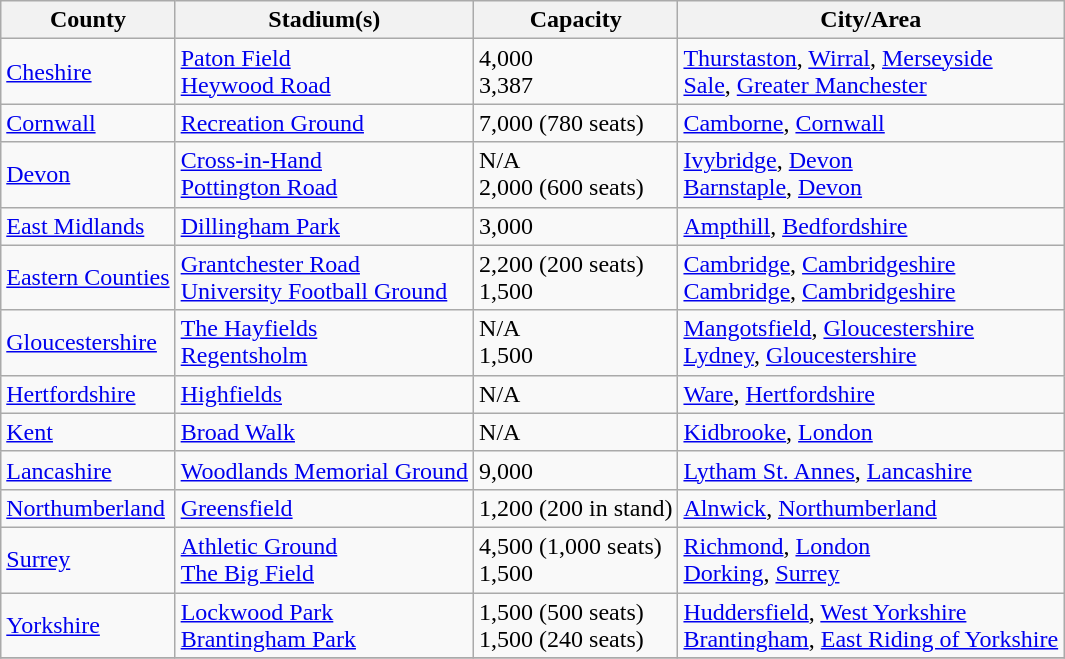<table class="wikitable sortable">
<tr>
<th>County</th>
<th>Stadium(s)</th>
<th>Capacity</th>
<th>City/Area</th>
</tr>
<tr>
<td><a href='#'>Cheshire</a></td>
<td><a href='#'>Paton Field</a><br><a href='#'>Heywood Road</a></td>
<td>4,000<br>3,387</td>
<td><a href='#'>Thurstaston</a>, <a href='#'>Wirral</a>, <a href='#'>Merseyside</a><br><a href='#'>Sale</a>, <a href='#'>Greater Manchester</a></td>
</tr>
<tr>
<td><a href='#'>Cornwall</a></td>
<td><a href='#'>Recreation Ground</a></td>
<td>7,000 (780 seats)</td>
<td><a href='#'>Camborne</a>, <a href='#'>Cornwall</a></td>
</tr>
<tr>
<td><a href='#'>Devon</a></td>
<td><a href='#'>Cross-in-Hand</a><br><a href='#'>Pottington Road</a></td>
<td>N/A<br>2,000 (600 seats)</td>
<td><a href='#'>Ivybridge</a>, <a href='#'>Devon</a><br><a href='#'>Barnstaple</a>, <a href='#'>Devon</a></td>
</tr>
<tr>
<td><a href='#'>East Midlands</a></td>
<td><a href='#'>Dillingham Park</a></td>
<td>3,000</td>
<td><a href='#'>Ampthill</a>, <a href='#'>Bedfordshire</a></td>
</tr>
<tr>
<td><a href='#'>Eastern Counties</a></td>
<td><a href='#'>Grantchester Road</a><br><a href='#'>University Football Ground</a></td>
<td>2,200 (200 seats)<br>1,500</td>
<td><a href='#'>Cambridge</a>, <a href='#'>Cambridgeshire</a><br><a href='#'>Cambridge</a>, <a href='#'>Cambridgeshire</a></td>
</tr>
<tr>
<td><a href='#'>Gloucestershire</a></td>
<td><a href='#'>The Hayfields</a><br><a href='#'>Regentsholm</a></td>
<td>N/A<br>1,500</td>
<td><a href='#'>Mangotsfield</a>, <a href='#'>Gloucestershire</a><br><a href='#'>Lydney</a>, <a href='#'>Gloucestershire</a></td>
</tr>
<tr>
<td><a href='#'>Hertfordshire</a></td>
<td><a href='#'>Highfields</a></td>
<td>N/A</td>
<td><a href='#'>Ware</a>, <a href='#'>Hertfordshire</a></td>
</tr>
<tr>
<td><a href='#'>Kent</a></td>
<td><a href='#'>Broad Walk</a></td>
<td>N/A</td>
<td><a href='#'>Kidbrooke</a>, <a href='#'>London</a></td>
</tr>
<tr>
<td><a href='#'>Lancashire</a></td>
<td><a href='#'>Woodlands Memorial Ground</a></td>
<td>9,000</td>
<td><a href='#'>Lytham St. Annes</a>, <a href='#'>Lancashire</a></td>
</tr>
<tr>
<td><a href='#'>Northumberland</a></td>
<td><a href='#'>Greensfield</a></td>
<td>1,200 (200 in stand)</td>
<td><a href='#'>Alnwick</a>, <a href='#'>Northumberland</a></td>
</tr>
<tr>
<td><a href='#'>Surrey</a></td>
<td><a href='#'>Athletic Ground</a><br><a href='#'>The Big Field</a></td>
<td>4,500 (1,000 seats)<br>1,500</td>
<td><a href='#'>Richmond</a>, <a href='#'>London</a><br><a href='#'>Dorking</a>, <a href='#'>Surrey</a></td>
</tr>
<tr>
<td><a href='#'>Yorkshire</a></td>
<td><a href='#'>Lockwood Park</a><br><a href='#'>Brantingham Park</a></td>
<td>1,500 (500 seats)<br>1,500 (240 seats)</td>
<td><a href='#'>Huddersfield</a>, <a href='#'>West Yorkshire</a><br><a href='#'>Brantingham</a>, <a href='#'>East Riding of Yorkshire</a></td>
</tr>
<tr>
</tr>
</table>
